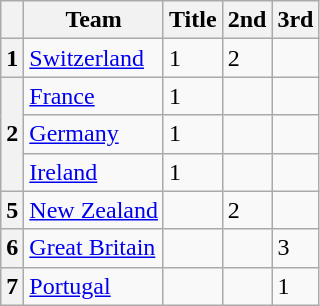<table class="wikitable">
<tr>
<th></th>
<th>Team</th>
<th>Title</th>
<th>2nd</th>
<th>3rd</th>
</tr>
<tr>
<th>1</th>
<td> <a href='#'>Switzerland</a></td>
<td>1</td>
<td>2</td>
<td></td>
</tr>
<tr>
<th rowspan=3>2</th>
<td> <a href='#'>France</a></td>
<td>1</td>
<td></td>
<td></td>
</tr>
<tr>
<td> <a href='#'>Germany</a></td>
<td>1</td>
<td></td>
<td></td>
</tr>
<tr>
<td> <a href='#'>Ireland</a></td>
<td>1</td>
<td></td>
<td></td>
</tr>
<tr>
<th>5</th>
<td> <a href='#'>New Zealand</a></td>
<td></td>
<td>2</td>
<td></td>
</tr>
<tr>
<th>6</th>
<td> <a href='#'>Great Britain</a></td>
<td></td>
<td></td>
<td>3</td>
</tr>
<tr>
<th>7</th>
<td> <a href='#'>Portugal</a></td>
<td></td>
<td></td>
<td>1</td>
</tr>
</table>
